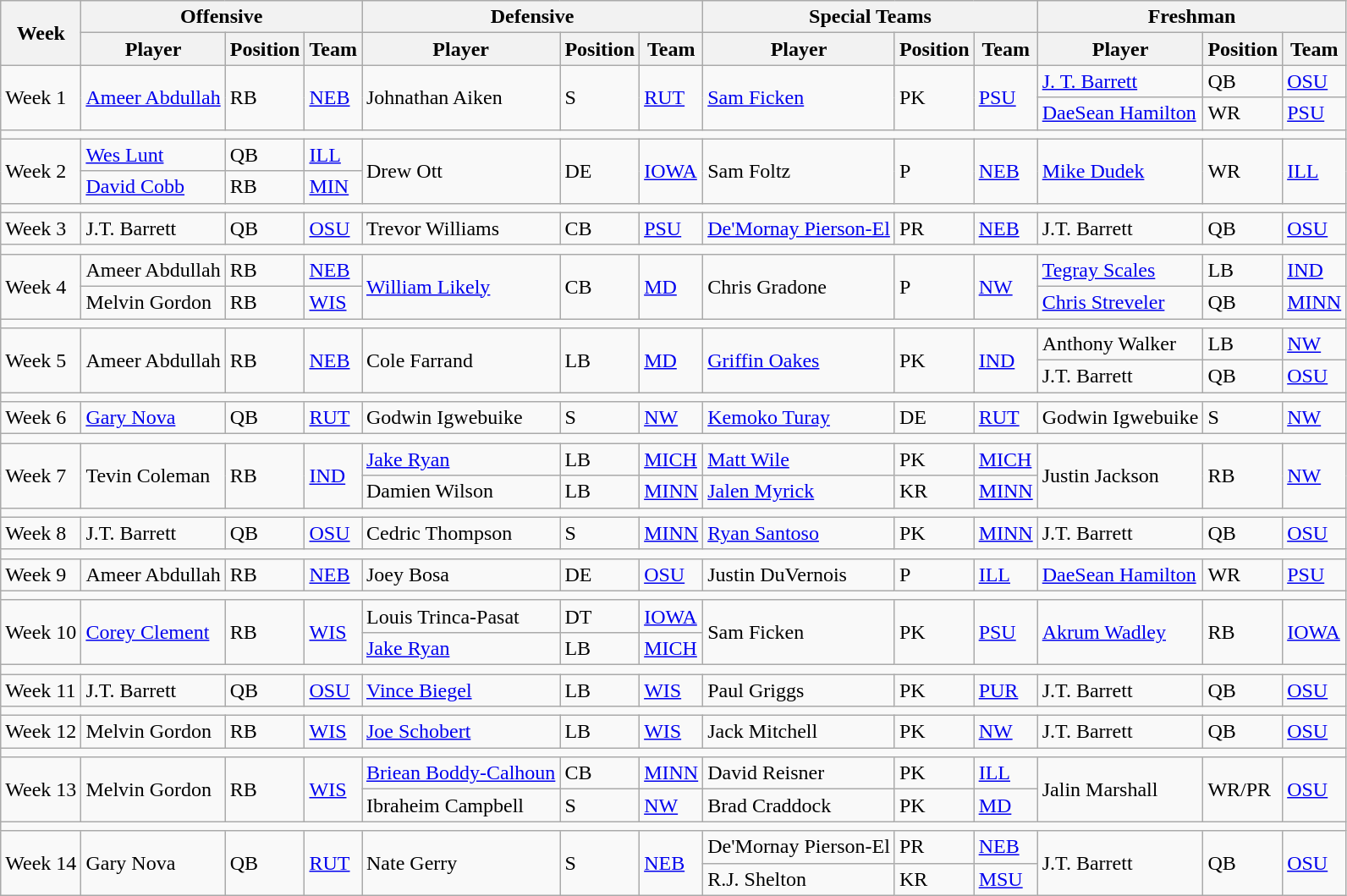<table class="wikitable">
<tr>
<th rowspan="2">Week</th>
<th colspan="3">Offensive</th>
<th colspan="3">Defensive</th>
<th colspan="3">Special Teams</th>
<th colspan="3">Freshman</th>
</tr>
<tr>
<th>Player</th>
<th>Position</th>
<th>Team</th>
<th>Player</th>
<th>Position</th>
<th>Team</th>
<th>Player</th>
<th>Position</th>
<th>Team</th>
<th>Player</th>
<th>Position</th>
<th>Team</th>
</tr>
<tr>
<td rowspan="2">Week 1</td>
<td rowspan="2"><a href='#'>Ameer Abdullah</a></td>
<td rowspan="2">RB</td>
<td rowspan="2"><a href='#'>NEB</a></td>
<td rowspan="2">Johnathan Aiken</td>
<td rowspan="2">S</td>
<td rowspan="2"><a href='#'>RUT</a></td>
<td rowspan="2"><a href='#'>Sam Ficken</a></td>
<td rowspan="2">PK</td>
<td rowspan="2"><a href='#'>PSU</a></td>
<td><a href='#'>J. T. Barrett</a></td>
<td>QB</td>
<td><a href='#'>OSU</a></td>
</tr>
<tr>
<td><a href='#'>DaeSean Hamilton</a></td>
<td>WR</td>
<td><a href='#'>PSU</a></td>
</tr>
<tr>
<td colspan="13"></td>
</tr>
<tr>
<td rowspan="2">Week 2</td>
<td><a href='#'>Wes Lunt</a></td>
<td>QB</td>
<td><a href='#'>ILL</a></td>
<td rowspan="2">Drew Ott</td>
<td rowspan="2">DE</td>
<td rowspan="2"><a href='#'>IOWA</a></td>
<td rowspan="2">Sam Foltz</td>
<td rowspan="2">P</td>
<td rowspan="2"><a href='#'>NEB</a></td>
<td rowspan="2"><a href='#'>Mike Dudek</a></td>
<td rowspan="2">WR</td>
<td rowspan="2"><a href='#'>ILL</a></td>
</tr>
<tr>
<td><a href='#'>David Cobb</a></td>
<td>RB</td>
<td><a href='#'>MIN</a></td>
</tr>
<tr>
<td colspan="13"></td>
</tr>
<tr>
<td>Week 3</td>
<td>J.T. Barrett</td>
<td>QB</td>
<td><a href='#'>OSU</a></td>
<td>Trevor Williams</td>
<td>CB</td>
<td><a href='#'>PSU</a></td>
<td><a href='#'>De'Mornay Pierson-El</a></td>
<td>PR</td>
<td><a href='#'>NEB</a></td>
<td>J.T. Barrett</td>
<td>QB</td>
<td><a href='#'>OSU</a></td>
</tr>
<tr>
<td colspan="13"></td>
</tr>
<tr>
<td rowspan="2">Week 4</td>
<td>Ameer Abdullah</td>
<td>RB</td>
<td><a href='#'>NEB</a></td>
<td rowspan="2"><a href='#'>William Likely</a></td>
<td rowspan="2">CB</td>
<td rowspan="2"><a href='#'>MD</a></td>
<td rowspan="2">Chris Gradone</td>
<td rowspan="2">P</td>
<td rowspan="2"><a href='#'>NW</a></td>
<td><a href='#'>Tegray Scales</a></td>
<td>LB</td>
<td><a href='#'>IND</a></td>
</tr>
<tr>
<td>Melvin Gordon</td>
<td>RB</td>
<td><a href='#'>WIS</a></td>
<td><a href='#'>Chris Streveler</a></td>
<td>QB</td>
<td><a href='#'>MINN</a></td>
</tr>
<tr>
<td colspan="13"></td>
</tr>
<tr>
<td rowspan="2">Week 5</td>
<td rowspan="2">Ameer Abdullah</td>
<td rowspan="2">RB</td>
<td rowspan="2"><a href='#'>NEB</a></td>
<td rowspan="2">Cole Farrand</td>
<td rowspan="2">LB</td>
<td rowspan="2"><a href='#'>MD</a></td>
<td rowspan="2"><a href='#'>Griffin Oakes</a></td>
<td rowspan="2">PK</td>
<td rowspan="2"><a href='#'>IND</a></td>
<td>Anthony Walker</td>
<td>LB</td>
<td><a href='#'>NW</a></td>
</tr>
<tr>
<td>J.T. Barrett</td>
<td>QB</td>
<td><a href='#'>OSU</a></td>
</tr>
<tr>
<td colspan="13"></td>
</tr>
<tr>
<td>Week 6</td>
<td><a href='#'>Gary Nova</a></td>
<td>QB</td>
<td><a href='#'>RUT</a></td>
<td>Godwin Igwebuike</td>
<td>S</td>
<td><a href='#'>NW</a></td>
<td><a href='#'>Kemoko Turay</a></td>
<td>DE</td>
<td><a href='#'>RUT</a></td>
<td>Godwin Igwebuike</td>
<td>S</td>
<td><a href='#'>NW</a></td>
</tr>
<tr>
<td colspan="13"></td>
</tr>
<tr>
<td rowspan="2">Week 7</td>
<td rowspan="2">Tevin Coleman</td>
<td rowspan="2">RB</td>
<td rowspan="2"><a href='#'>IND</a></td>
<td><a href='#'>Jake Ryan</a></td>
<td>LB</td>
<td><a href='#'>MICH</a></td>
<td><a href='#'>Matt Wile</a></td>
<td>PK</td>
<td><a href='#'>MICH</a></td>
<td rowspan="2">Justin Jackson</td>
<td rowspan="2">RB</td>
<td rowspan="2"><a href='#'>NW</a></td>
</tr>
<tr>
<td>Damien Wilson</td>
<td>LB</td>
<td><a href='#'>MINN</a></td>
<td><a href='#'>Jalen Myrick</a></td>
<td>KR</td>
<td><a href='#'>MINN</a></td>
</tr>
<tr>
<td colspan="13"></td>
</tr>
<tr>
<td>Week 8</td>
<td>J.T. Barrett</td>
<td>QB</td>
<td><a href='#'>OSU</a></td>
<td>Cedric Thompson</td>
<td>S</td>
<td><a href='#'>MINN</a></td>
<td><a href='#'>Ryan Santoso</a></td>
<td>PK</td>
<td><a href='#'>MINN</a></td>
<td>J.T. Barrett</td>
<td>QB</td>
<td><a href='#'>OSU</a></td>
</tr>
<tr>
<td colspan="13"></td>
</tr>
<tr>
<td>Week 9</td>
<td>Ameer Abdullah</td>
<td>RB</td>
<td><a href='#'>NEB</a></td>
<td>Joey Bosa</td>
<td>DE</td>
<td><a href='#'>OSU</a></td>
<td>Justin DuVernois</td>
<td>P</td>
<td><a href='#'>ILL</a></td>
<td><a href='#'>DaeSean Hamilton</a></td>
<td>WR</td>
<td><a href='#'>PSU</a></td>
</tr>
<tr>
<td colspan="13"></td>
</tr>
<tr>
<td rowspan="2">Week 10</td>
<td rowspan="2"><a href='#'>Corey Clement</a></td>
<td rowspan="2">RB</td>
<td rowspan="2"><a href='#'>WIS</a></td>
<td>Louis Trinca-Pasat</td>
<td>DT</td>
<td><a href='#'>IOWA</a></td>
<td rowspan="2">Sam Ficken</td>
<td rowspan="2">PK</td>
<td rowspan="2"><a href='#'>PSU</a></td>
<td rowspan="2"><a href='#'>Akrum Wadley</a></td>
<td rowspan="2">RB</td>
<td rowspan="2"><a href='#'>IOWA</a></td>
</tr>
<tr>
<td><a href='#'>Jake Ryan</a></td>
<td>LB</td>
<td><a href='#'>MICH</a></td>
</tr>
<tr>
<td colspan="13"></td>
</tr>
<tr>
<td>Week 11</td>
<td>J.T. Barrett</td>
<td>QB</td>
<td><a href='#'>OSU</a></td>
<td><a href='#'>Vince Biegel</a></td>
<td>LB</td>
<td><a href='#'>WIS</a></td>
<td>Paul Griggs</td>
<td>PK</td>
<td><a href='#'>PUR</a></td>
<td>J.T. Barrett</td>
<td>QB</td>
<td><a href='#'>OSU</a></td>
</tr>
<tr>
<td colspan="13"></td>
</tr>
<tr>
<td>Week 12</td>
<td>Melvin Gordon</td>
<td>RB</td>
<td><a href='#'>WIS</a></td>
<td><a href='#'>Joe Schobert</a></td>
<td>LB</td>
<td><a href='#'>WIS</a></td>
<td>Jack Mitchell</td>
<td>PK</td>
<td><a href='#'>NW</a></td>
<td>J.T. Barrett</td>
<td>QB</td>
<td><a href='#'>OSU</a></td>
</tr>
<tr>
<td colspan="13"></td>
</tr>
<tr>
<td rowspan="2">Week 13</td>
<td rowspan="2">Melvin Gordon</td>
<td rowspan="2">RB</td>
<td rowspan="2"><a href='#'>WIS</a></td>
<td><a href='#'>Briean Boddy-Calhoun</a></td>
<td>CB</td>
<td><a href='#'>MINN</a></td>
<td>David Reisner</td>
<td>PK</td>
<td><a href='#'>ILL</a></td>
<td rowspan="2">Jalin Marshall</td>
<td rowspan="2">WR/PR</td>
<td rowspan="2"><a href='#'>OSU</a></td>
</tr>
<tr>
<td>Ibraheim Campbell</td>
<td>S</td>
<td><a href='#'>NW</a></td>
<td>Brad Craddock</td>
<td>PK</td>
<td><a href='#'>MD</a></td>
</tr>
<tr>
<td colspan="13"></td>
</tr>
<tr>
<td rowspan="2">Week 14</td>
<td rowspan="2">Gary Nova</td>
<td rowspan="2">QB</td>
<td rowspan="2"><a href='#'>RUT</a></td>
<td rowspan="2">Nate Gerry</td>
<td rowspan="2">S</td>
<td rowspan="2"><a href='#'>NEB</a></td>
<td>De'Mornay Pierson-El</td>
<td>PR</td>
<td><a href='#'>NEB</a></td>
<td rowspan="2">J.T. Barrett</td>
<td rowspan="2">QB</td>
<td rowspan="2"><a href='#'>OSU</a></td>
</tr>
<tr>
<td>R.J. Shelton</td>
<td>KR</td>
<td><a href='#'>MSU</a></td>
</tr>
</table>
